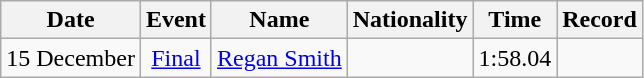<table class="wikitable" style=text-align:center>
<tr>
<th>Date</th>
<th>Event</th>
<th>Name</th>
<th>Nationality</th>
<th>Time</th>
<th>Record</th>
</tr>
<tr>
<td>15 December</td>
<td><a href='#'>Final</a></td>
<td align=left><a href='#'>Regan Smith</a></td>
<td align=left></td>
<td>1:58.04</td>
<td></td>
</tr>
</table>
